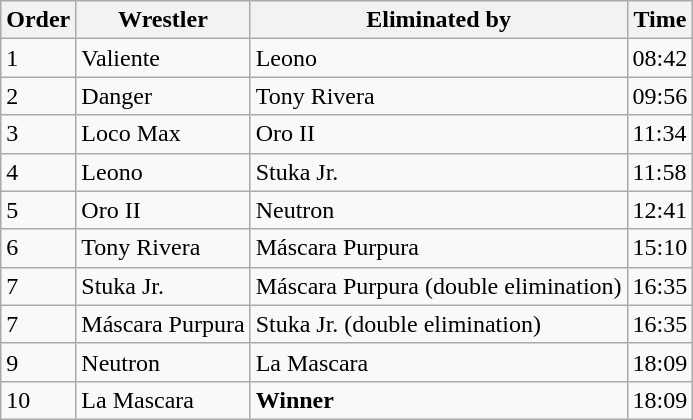<table class="wikitable sortable">
<tr>
<th>Order</th>
<th>Wrestler</th>
<th>Eliminated by</th>
<th>Time</th>
</tr>
<tr>
<td>1</td>
<td>Valiente</td>
<td>Leono</td>
<td>08:42</td>
</tr>
<tr>
<td>2</td>
<td>Danger</td>
<td>Tony Rivera</td>
<td>09:56</td>
</tr>
<tr>
<td>3</td>
<td>Loco Max</td>
<td>Oro II</td>
<td>11:34</td>
</tr>
<tr>
<td>4</td>
<td>Leono</td>
<td>Stuka Jr.</td>
<td>11:58</td>
</tr>
<tr>
<td>5</td>
<td>Oro II</td>
<td>Neutron</td>
<td>12:41</td>
</tr>
<tr>
<td>6</td>
<td>Tony Rivera</td>
<td>Máscara Purpura</td>
<td>15:10</td>
</tr>
<tr>
<td>7</td>
<td>Stuka Jr.</td>
<td>Máscara Purpura (double elimination)</td>
<td>16:35</td>
</tr>
<tr>
<td>7</td>
<td>Máscara Purpura</td>
<td>Stuka Jr. (double elimination)</td>
<td>16:35</td>
</tr>
<tr>
<td>9</td>
<td>Neutron</td>
<td>La Mascara</td>
<td>18:09</td>
</tr>
<tr>
<td>10</td>
<td>La Mascara</td>
<td><strong>Winner</strong></td>
<td>18:09</td>
</tr>
</table>
